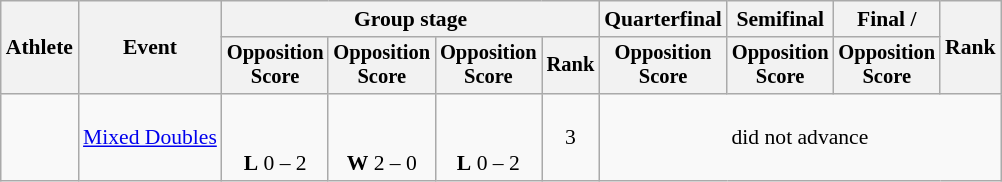<table class="wikitable" style="font-size:90%">
<tr>
<th rowspan=2>Athlete</th>
<th rowspan=2>Event</th>
<th colspan=4>Group stage</th>
<th>Quarterfinal</th>
<th>Semifinal</th>
<th>Final / </th>
<th rowspan=2>Rank</th>
</tr>
<tr style="font-size:95%">
<th>Opposition<br>Score</th>
<th>Opposition<br>Score</th>
<th>Opposition<br>Score</th>
<th>Rank</th>
<th>Opposition<br>Score</th>
<th>Opposition<br>Score</th>
<th>Opposition<br>Score</th>
</tr>
<tr align=center>
<td align=left><br></td>
<td align=left><a href='#'>Mixed Doubles</a></td>
<td><br><br><strong>L</strong> 0 – 2</td>
<td><br><br><strong>W</strong> 2 – 0</td>
<td><br><br><strong>L</strong> 0 – 2</td>
<td>3</td>
<td colspan=4>did not advance</td>
</tr>
</table>
